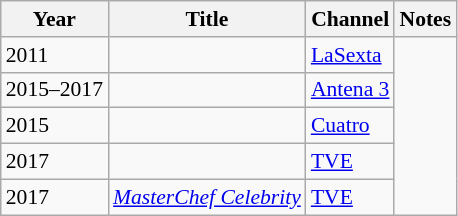<table class="wikitable" style="font-size: 90%;">
<tr>
<th>Year</th>
<th>Title</th>
<th>Channel</th>
<th>Notes</th>
</tr>
<tr>
<td>2011</td>
<td><em></em></td>
<td><a href='#'>LaSexta</a></td>
</tr>
<tr>
<td>2015–2017</td>
<td><em></em></td>
<td><a href='#'>Antena 3</a></td>
</tr>
<tr>
<td>2015</td>
<td><em></em></td>
<td><a href='#'>Cuatro</a></td>
</tr>
<tr>
<td>2017</td>
<td><em></em></td>
<td><a href='#'>TVE</a></td>
</tr>
<tr>
<td>2017</td>
<td><em><a href='#'>MasterChef Celebrity</a></em></td>
<td><a href='#'>TVE</a></td>
</tr>
</table>
